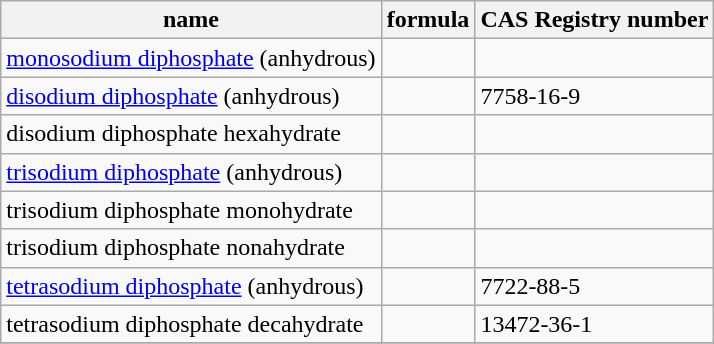<table class="wikitable">
<tr>
<th>name</th>
<th>formula</th>
<th>CAS Registry number</th>
</tr>
<tr>
<td><a href='#'>monosodium diphosphate</a> (anhydrous)</td>
<td></td>
<td></td>
</tr>
<tr>
<td><a href='#'>disodium diphosphate</a> (anhydrous)</td>
<td></td>
<td>7758-16-9</td>
</tr>
<tr>
<td>disodium diphosphate hexahydrate</td>
<td></td>
<td></td>
</tr>
<tr>
<td><a href='#'>trisodium diphosphate</a> (anhydrous)</td>
<td></td>
<td></td>
</tr>
<tr>
<td>trisodium diphosphate monohydrate</td>
<td></td>
<td></td>
</tr>
<tr>
<td>trisodium diphosphate nonahydrate</td>
<td></td>
<td></td>
</tr>
<tr>
<td><a href='#'>tetrasodium diphosphate</a> (anhydrous)</td>
<td></td>
<td>7722-88-5</td>
</tr>
<tr>
<td>tetrasodium diphosphate decahydrate</td>
<td></td>
<td>13472-36-1</td>
</tr>
<tr>
</tr>
</table>
